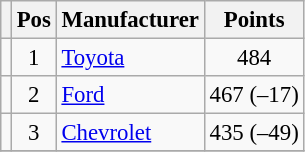<table class="wikitable" style="font-size: 95%">
<tr>
<th></th>
<th>Pos</th>
<th>Manufacturer</th>
<th>Points</th>
</tr>
<tr>
<td align="left"></td>
<td style="text-align:center;">1</td>
<td><a href='#'>Toyota</a></td>
<td style="text-align:center;">484</td>
</tr>
<tr>
<td align="left"></td>
<td style="text-align:center;">2</td>
<td><a href='#'>Ford</a></td>
<td style="text-align:center;">467 (–17)</td>
</tr>
<tr>
<td align="left"></td>
<td style="text-align:center;">3</td>
<td><a href='#'>Chevrolet</a></td>
<td style="text-align:center;">435 (–49)</td>
</tr>
<tr class="sortbottom">
</tr>
</table>
